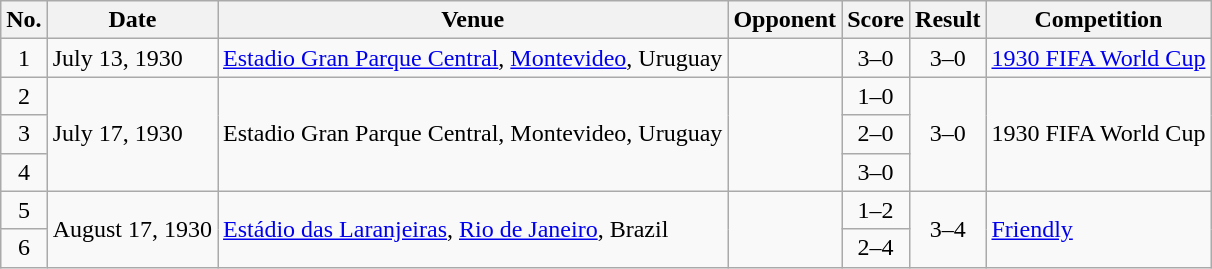<table class="wikitable sortable">
<tr>
<th scope="col">No.</th>
<th scope="col">Date</th>
<th scope="col">Venue</th>
<th scope="col">Opponent</th>
<th scope="col">Score</th>
<th scope="col">Result</th>
<th scope="col">Competition</th>
</tr>
<tr>
<td align="center">1</td>
<td>July 13, 1930</td>
<td><a href='#'>Estadio Gran Parque Central</a>, <a href='#'>Montevideo</a>, Uruguay</td>
<td></td>
<td align="center">3–0</td>
<td align="center">3–0</td>
<td><a href='#'>1930 FIFA World Cup</a></td>
</tr>
<tr>
<td align="center">2</td>
<td rowspan="3">July 17, 1930</td>
<td rowspan="3">Estadio Gran Parque Central, Montevideo, Uruguay</td>
<td rowspan="3"></td>
<td align="center">1–0</td>
<td rowspan="3" style="text-align:center">3–0</td>
<td rowspan="3">1930 FIFA World Cup</td>
</tr>
<tr>
<td align="center">3</td>
<td align="center">2–0</td>
</tr>
<tr>
<td align="center">4</td>
<td align="center">3–0</td>
</tr>
<tr>
<td align="center">5</td>
<td rowspan="2">August 17, 1930</td>
<td rowspan="2"><a href='#'>Estádio das Laranjeiras</a>, <a href='#'>Rio de Janeiro</a>, Brazil</td>
<td rowspan="2"></td>
<td align="center">1–2</td>
<td rowspan="2" style="text-align:center">3–4</td>
<td rowspan="2"><a href='#'>Friendly</a></td>
</tr>
<tr>
<td align="center">6</td>
<td align="center">2–4</td>
</tr>
</table>
